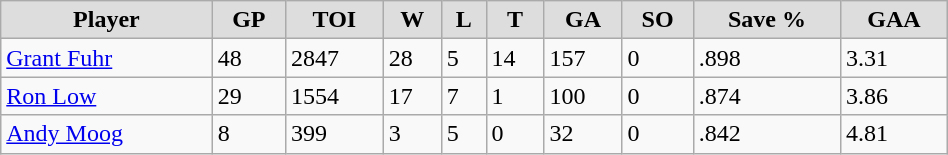<table class="wikitable" style="width:50%;">
<tr style="text-align:center; background:#ddd;">
<td><strong>Player</strong></td>
<td><strong>GP</strong></td>
<td><strong>TOI</strong></td>
<td><strong>W</strong></td>
<td><strong>L</strong></td>
<td><strong>T</strong></td>
<td><strong>GA</strong></td>
<td><strong>SO</strong></td>
<td><strong>Save %</strong></td>
<td><strong>GAA</strong></td>
</tr>
<tr>
<td><a href='#'>Grant Fuhr</a></td>
<td>48</td>
<td>2847</td>
<td>28</td>
<td>5</td>
<td>14</td>
<td>157</td>
<td>0</td>
<td>.898</td>
<td>3.31</td>
</tr>
<tr>
<td><a href='#'>Ron Low</a></td>
<td>29</td>
<td>1554</td>
<td>17</td>
<td>7</td>
<td>1</td>
<td>100</td>
<td>0</td>
<td>.874</td>
<td>3.86</td>
</tr>
<tr>
<td><a href='#'>Andy Moog</a></td>
<td>8</td>
<td>399</td>
<td>3</td>
<td>5</td>
<td>0</td>
<td>32</td>
<td>0</td>
<td>.842</td>
<td>4.81</td>
</tr>
</table>
